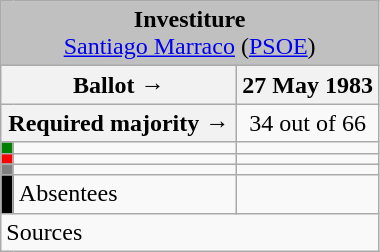<table class="wikitable" style="text-align:center;">
<tr>
<td colspan="3" align="center" bgcolor="#C0C0C0"><strong>Investiture</strong><br><a href='#'>Santiago Marraco</a> (<a href='#'>PSOE</a>)</td>
</tr>
<tr>
<th colspan="2" width="150px">Ballot →</th>
<th>27 May 1983</th>
</tr>
<tr>
<th colspan="2">Required majority →</th>
<td>34 out of 66 </td>
</tr>
<tr>
<th width="1px" style="background:green;"></th>
<td align="left"></td>
<td></td>
</tr>
<tr>
<th style="color:inherit;background:red;"></th>
<td align="left"></td>
<td></td>
</tr>
<tr>
<th style="color:inherit;background:gray;"></th>
<td align="left"></td>
<td></td>
</tr>
<tr>
<th style="color:inherit;background:black;"></th>
<td align="left"><span>Absentees</span></td>
<td></td>
</tr>
<tr>
<td align="left" colspan="3">Sources</td>
</tr>
</table>
